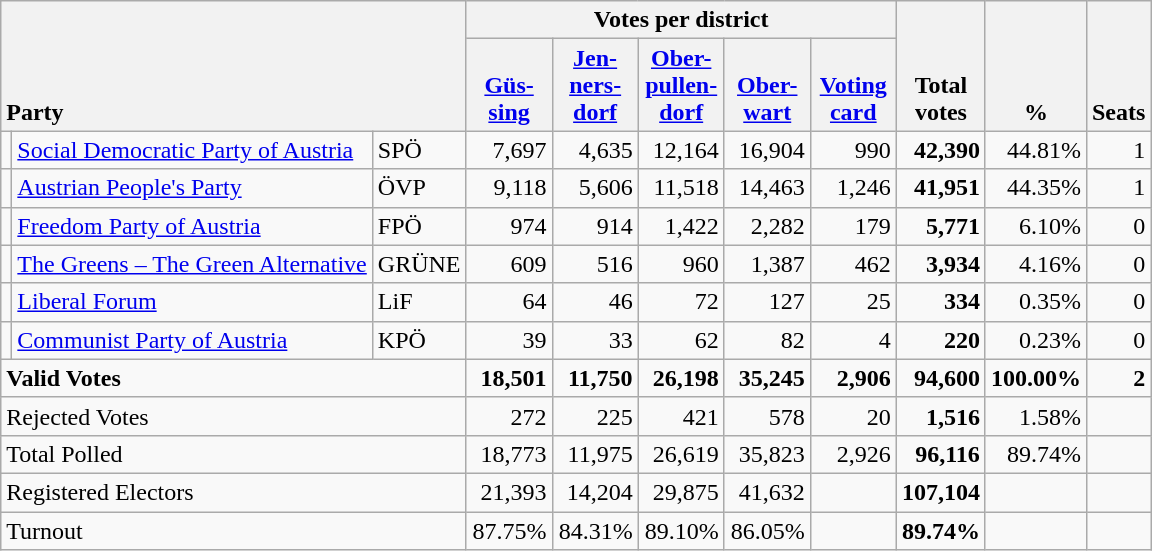<table class="wikitable" border="1" style="text-align:right;">
<tr>
<th style="text-align:left;" valign=bottom rowspan=2 colspan=3>Party</th>
<th colspan=5>Votes per district</th>
<th align=center valign=bottom rowspan=2 width="50">Total<br>votes</th>
<th align=center valign=bottom rowspan=2 width="50">%</th>
<th align=center valign=bottom rowspan=2>Seats</th>
</tr>
<tr>
<th align=center valign=bottom width="50"><a href='#'>Güs-<br>sing</a></th>
<th align=center valign=bottom width="50"><a href='#'>Jen-<br>ners-<br>dorf</a></th>
<th align=center valign=bottom width="50"><a href='#'>Ober-<br>pullen-<br>dorf</a></th>
<th align=center valign=bottom width="50"><a href='#'>Ober-<br>wart</a></th>
<th align=center valign=bottom width="50"><a href='#'>Voting<br>card</a></th>
</tr>
<tr>
<td></td>
<td align=left><a href='#'>Social Democratic Party of Austria</a></td>
<td align=left>SPÖ</td>
<td>7,697</td>
<td>4,635</td>
<td>12,164</td>
<td>16,904</td>
<td>990</td>
<td><strong>42,390</strong></td>
<td>44.81%</td>
<td>1</td>
</tr>
<tr>
<td></td>
<td align=left><a href='#'>Austrian People's Party</a></td>
<td align=left>ÖVP</td>
<td>9,118</td>
<td>5,606</td>
<td>11,518</td>
<td>14,463</td>
<td>1,246</td>
<td><strong>41,951</strong></td>
<td>44.35%</td>
<td>1</td>
</tr>
<tr>
<td></td>
<td align=left><a href='#'>Freedom Party of Austria</a></td>
<td align=left>FPÖ</td>
<td>974</td>
<td>914</td>
<td>1,422</td>
<td>2,282</td>
<td>179</td>
<td><strong>5,771</strong></td>
<td>6.10%</td>
<td>0</td>
</tr>
<tr>
<td></td>
<td align=left style="white-space: nowrap;"><a href='#'>The Greens – The Green Alternative</a></td>
<td align=left>GRÜNE</td>
<td>609</td>
<td>516</td>
<td>960</td>
<td>1,387</td>
<td>462</td>
<td><strong>3,934</strong></td>
<td>4.16%</td>
<td>0</td>
</tr>
<tr>
<td></td>
<td align=left><a href='#'>Liberal Forum</a></td>
<td align=left>LiF</td>
<td>64</td>
<td>46</td>
<td>72</td>
<td>127</td>
<td>25</td>
<td><strong>334</strong></td>
<td>0.35%</td>
<td>0</td>
</tr>
<tr>
<td></td>
<td align=left><a href='#'>Communist Party of Austria</a></td>
<td align=left>KPÖ</td>
<td>39</td>
<td>33</td>
<td>62</td>
<td>82</td>
<td>4</td>
<td><strong>220</strong></td>
<td>0.23%</td>
<td>0</td>
</tr>
<tr style="font-weight:bold">
<td align=left colspan=3>Valid Votes</td>
<td>18,501</td>
<td>11,750</td>
<td>26,198</td>
<td>35,245</td>
<td>2,906</td>
<td>94,600</td>
<td>100.00%</td>
<td>2</td>
</tr>
<tr>
<td align=left colspan=3>Rejected Votes</td>
<td>272</td>
<td>225</td>
<td>421</td>
<td>578</td>
<td>20</td>
<td><strong>1,516</strong></td>
<td>1.58%</td>
<td></td>
</tr>
<tr>
<td align=left colspan=3>Total Polled</td>
<td>18,773</td>
<td>11,975</td>
<td>26,619</td>
<td>35,823</td>
<td>2,926</td>
<td><strong>96,116</strong></td>
<td>89.74%</td>
<td></td>
</tr>
<tr>
<td align=left colspan=3>Registered Electors</td>
<td>21,393</td>
<td>14,204</td>
<td>29,875</td>
<td>41,632</td>
<td></td>
<td><strong>107,104</strong></td>
<td></td>
<td></td>
</tr>
<tr>
<td align=left colspan=3>Turnout</td>
<td>87.75%</td>
<td>84.31%</td>
<td>89.10%</td>
<td>86.05%</td>
<td></td>
<td><strong>89.74%</strong></td>
<td></td>
<td></td>
</tr>
</table>
